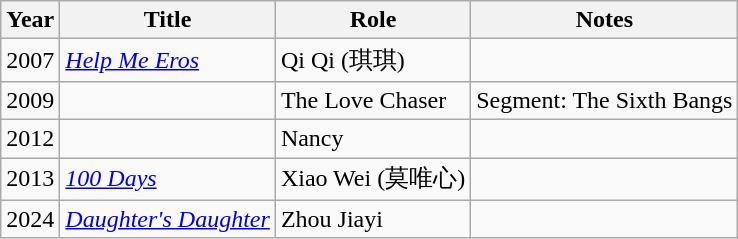<table class="wikitable">
<tr>
<th>Year</th>
<th>Title</th>
<th>Role</th>
<th>Notes</th>
</tr>
<tr>
<td>2007</td>
<td><em><a href='#'>Help Me Eros</a></em></td>
<td>Qi Qi (琪琪)</td>
<td></td>
</tr>
<tr>
<td>2009</td>
<td><em></em></td>
<td>The Love Chaser</td>
<td>Segment: The Sixth Bangs</td>
</tr>
<tr>
<td>2012</td>
<td><em></em></td>
<td>Nancy</td>
<td></td>
</tr>
<tr>
<td>2013</td>
<td><em><a href='#'>100 Days</a></em></td>
<td>Xiao Wei (莫唯心)</td>
<td></td>
</tr>
<tr>
<td>2024</td>
<td><em><a href='#'>Daughter's Daughter</a></em></td>
<td>Zhou Jiayi</td>
<td></td>
</tr>
</table>
